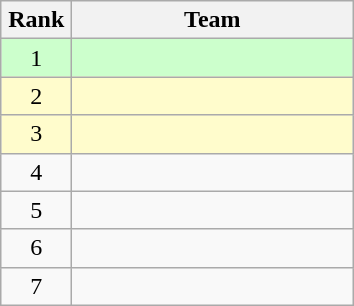<table class="wikitable" style="text-align: center;">
<tr>
<th width=40>Rank</th>
<th width=180>Team</th>
</tr>
<tr bgcolor=#ccffcc>
<td>1</td>
<td align=left></td>
</tr>
<tr bgcolor=#fffccc>
<td>2</td>
<td align=left></td>
</tr>
<tr bgcolor=#fffccc>
<td>3</td>
<td align=left></td>
</tr>
<tr>
<td>4</td>
<td align=left></td>
</tr>
<tr>
<td>5</td>
<td align=left></td>
</tr>
<tr>
<td>6</td>
<td align=left></td>
</tr>
<tr>
<td>7</td>
<td align=left></td>
</tr>
</table>
